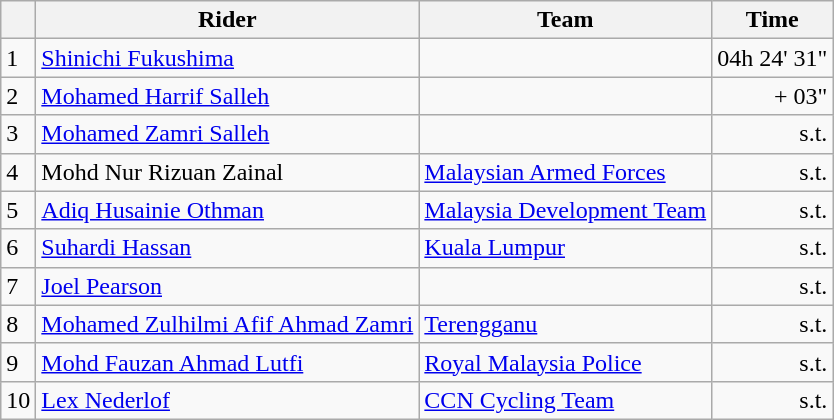<table class=wikitable>
<tr>
<th></th>
<th>Rider</th>
<th>Team</th>
<th>Time</th>
</tr>
<tr>
<td>1</td>
<td> <a href='#'>Shinichi Fukushima</a></td>
<td></td>
<td align=right>04h 24' 31"</td>
</tr>
<tr>
<td>2</td>
<td> <a href='#'>Mohamed Harrif Salleh</a></td>
<td></td>
<td align=right>+ 03"</td>
</tr>
<tr>
<td>3</td>
<td> <a href='#'>Mohamed Zamri Salleh</a></td>
<td></td>
<td align=right>s.t.</td>
</tr>
<tr>
<td>4</td>
<td> Mohd Nur Rizuan Zainal</td>
<td><a href='#'>Malaysian Armed Forces</a></td>
<td align=right>s.t.</td>
</tr>
<tr>
<td>5</td>
<td> <a href='#'>Adiq Husainie Othman</a> </td>
<td><a href='#'>Malaysia Development Team</a></td>
<td align=right>s.t.</td>
</tr>
<tr>
<td>6</td>
<td> <a href='#'>Suhardi Hassan</a></td>
<td><a href='#'>Kuala Lumpur</a></td>
<td align=right>s.t.</td>
</tr>
<tr>
<td>7</td>
<td> <a href='#'>Joel Pearson</a></td>
<td></td>
<td align=right>s.t.</td>
</tr>
<tr>
<td>8</td>
<td> <a href='#'>Mohamed Zulhilmi Afif Ahmad Zamri</a></td>
<td><a href='#'>Terengganu</a></td>
<td align=right>s.t.</td>
</tr>
<tr>
<td>9</td>
<td> <a href='#'>Mohd Fauzan Ahmad Lutfi</a></td>
<td><a href='#'>Royal Malaysia Police</a></td>
<td align=right>s.t.</td>
</tr>
<tr>
<td>10</td>
<td> <a href='#'>Lex Nederlof</a></td>
<td><a href='#'>CCN Cycling Team</a></td>
<td align=right>s.t.</td>
</tr>
</table>
